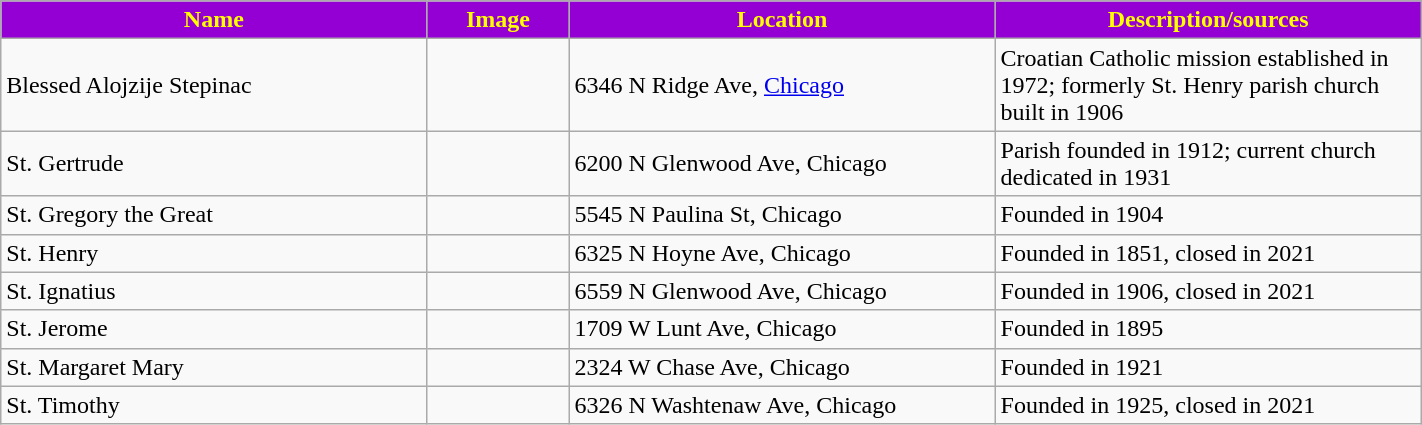<table class="wikitable sortable" style="width:75%">
<tr>
<th style="background:darkviolet; color:yellow;" width="30%"><strong>Name</strong></th>
<th style="background:darkviolet; color:yellow;" width="10%"><strong>Image</strong></th>
<th style="background:darkviolet; color:yellow;" width="30%"><strong>Location</strong></th>
<th style="background:darkviolet; color:yellow;" width="30%"><strong>Description/sources</strong></th>
</tr>
<tr>
<td>Blessed Alojzije Stepinac</td>
<td></td>
<td>6346 N Ridge Ave, <a href='#'>Chicago</a></td>
<td>Croatian Catholic mission established in 1972; formerly St. Henry parish church built in 1906</td>
</tr>
<tr>
<td>St. Gertrude</td>
<td></td>
<td>6200 N Glenwood Ave, Chicago</td>
<td>Parish founded in 1912; current church dedicated in 1931</td>
</tr>
<tr>
<td>St. Gregory the Great</td>
<td></td>
<td>5545 N Paulina St, Chicago</td>
<td>Founded in 1904</td>
</tr>
<tr>
<td>St. Henry</td>
<td></td>
<td>6325 N Hoyne Ave, Chicago</td>
<td>Founded in 1851, closed in 2021</td>
</tr>
<tr>
<td>St. Ignatius</td>
<td></td>
<td>6559 N Glenwood Ave, Chicago</td>
<td>Founded in 1906, closed in 2021</td>
</tr>
<tr>
<td>St. Jerome</td>
<td></td>
<td>1709 W Lunt Ave, Chicago</td>
<td>Founded in 1895</td>
</tr>
<tr>
<td>St. Margaret Mary</td>
<td></td>
<td>2324 W Chase Ave, Chicago</td>
<td>Founded in 1921</td>
</tr>
<tr>
<td>St. Timothy</td>
<td></td>
<td>6326 N Washtenaw Ave, Chicago</td>
<td>Founded in 1925, closed in 2021</td>
</tr>
</table>
